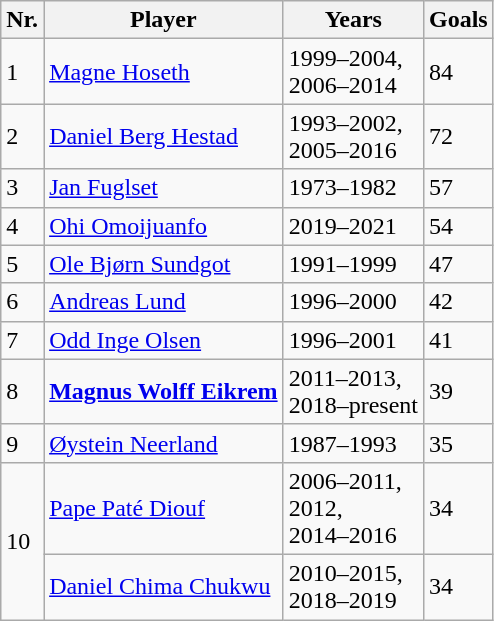<table class=wikitable>
<tr>
<th>Nr.</th>
<th>Player</th>
<th>Years</th>
<th>Goals</th>
</tr>
<tr>
<td>1</td>
<td><a href='#'>Magne Hoseth</a></td>
<td>1999–2004,<br> 2006–2014</td>
<td>84</td>
</tr>
<tr>
<td>2</td>
<td><a href='#'>Daniel Berg Hestad</a></td>
<td>1993–2002,<br> 2005–2016</td>
<td>72</td>
</tr>
<tr>
<td>3</td>
<td><a href='#'>Jan Fuglset</a></td>
<td>1973–1982</td>
<td>57</td>
</tr>
<tr>
<td>4</td>
<td><a href='#'>Ohi Omoijuanfo</a></td>
<td>2019–2021</td>
<td>54</td>
</tr>
<tr>
<td>5</td>
<td><a href='#'>Ole Bjørn Sundgot</a></td>
<td>1991–1999</td>
<td>47</td>
</tr>
<tr>
<td>6</td>
<td><a href='#'>Andreas Lund</a></td>
<td>1996–2000</td>
<td>42</td>
</tr>
<tr>
<td>7</td>
<td><a href='#'>Odd Inge Olsen</a></td>
<td>1996–2001</td>
<td>41</td>
</tr>
<tr>
<td>8</td>
<td><strong><a href='#'>Magnus Wolff Eikrem</a></strong></td>
<td>2011–2013,<br> 2018–present</td>
<td>39</td>
</tr>
<tr>
<td>9</td>
<td><a href='#'>Øystein Neerland</a></td>
<td>1987–1993</td>
<td>35</td>
</tr>
<tr>
<td rowspan=2>10</td>
<td><a href='#'>Pape Paté Diouf</a></td>
<td>2006–2011,<br> 2012,<br> 2014–2016</td>
<td>34</td>
</tr>
<tr>
<td><a href='#'>Daniel Chima Chukwu</a></td>
<td>2010–2015,<br> 2018–2019</td>
<td>34</td>
</tr>
</table>
